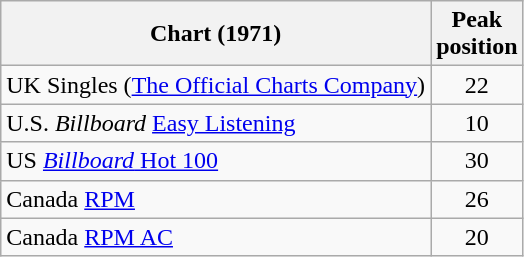<table class="wikitable sortable">
<tr>
<th>Chart (1971)</th>
<th>Peak<br>position</th>
</tr>
<tr>
<td>UK Singles (<a href='#'>The Official Charts Company</a>)</td>
<td align="center">22</td>
</tr>
<tr>
<td align="left">U.S. <em>Billboard</em> <a href='#'>Easy Listening</a></td>
<td align="center">10</td>
</tr>
<tr>
<td>US <a href='#'><em>Billboard</em> Hot 100</a></td>
<td align="center">30</td>
</tr>
<tr>
<td>Canada <a href='#'>RPM</a></td>
<td align="center">26</td>
</tr>
<tr>
<td>Canada <a href='#'>RPM AC</a></td>
<td align="center">20</td>
</tr>
</table>
